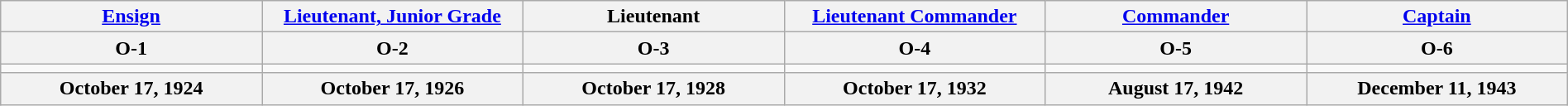<table class="wikitable" style="margin:auto; width:100%;">
<tr>
<th><a href='#'>Ensign</a></th>
<th><a href='#'>Lieutenant, Junior Grade</a></th>
<th>Lieutenant</th>
<th><a href='#'>Lieutenant Commander</a></th>
<th><a href='#'>Commander</a></th>
<th><a href='#'>Captain</a></th>
</tr>
<tr>
<th>O-1</th>
<th>O-2</th>
<th>O-3</th>
<th>O-4</th>
<th>O-5</th>
<th>O-6</th>
</tr>
<tr>
<td style="text-align:center; width:16%;"></td>
<td style="text-align:center; width:16%;"></td>
<td style="text-align:center; width:16%;"></td>
<td style="text-align:center; width:16%;"></td>
<td style="text-align:center; width:16%;"></td>
<td style="text-align:center; width:16%;"></td>
</tr>
<tr>
<th>October 17, 1924</th>
<th>October 17, 1926</th>
<th>October 17, 1928</th>
<th>October 17, 1932</th>
<th>August 17, 1942</th>
<th>December 11, 1943</th>
</tr>
</table>
